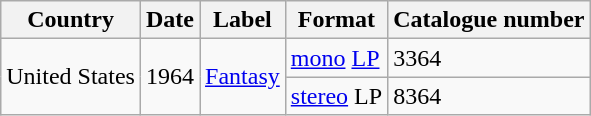<table class="wikitable">
<tr>
<th>Country</th>
<th>Date</th>
<th>Label</th>
<th>Format</th>
<th>Catalogue number</th>
</tr>
<tr>
<td rowspan=2>United States</td>
<td rowspan=2>1964</td>
<td rowspan=2><a href='#'>Fantasy</a></td>
<td><a href='#'>mono</a> <a href='#'>LP</a></td>
<td>3364</td>
</tr>
<tr>
<td><a href='#'>stereo</a> LP</td>
<td>8364</td>
</tr>
</table>
